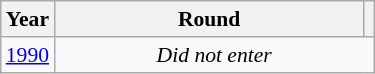<table class="wikitable" style="text-align: center; font-size:90%">
<tr>
<th>Year</th>
<th style="width:200px">Round</th>
<th></th>
</tr>
<tr>
<td><a href='#'>1990</a></td>
<td colspan="2"><em>Did not enter</em></td>
</tr>
</table>
